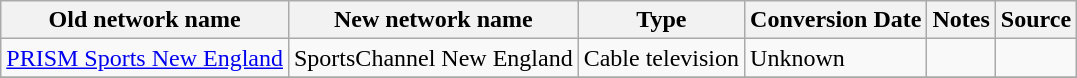<table class="wikitable">
<tr>
<th>Old network name</th>
<th>New network name</th>
<th>Type</th>
<th>Conversion Date</th>
<th>Notes</th>
<th>Source</th>
</tr>
<tr>
<td><a href='#'>PRISM Sports New England</a></td>
<td>SportsChannel New England</td>
<td>Cable television</td>
<td>Unknown</td>
<td></td>
<td></td>
</tr>
<tr>
</tr>
</table>
